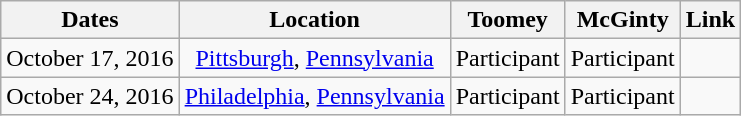<table class="wikitable" style="text-align:center">
<tr>
<th>Dates</th>
<th>Location</th>
<th>Toomey</th>
<th>McGinty</th>
<th>Link</th>
</tr>
<tr>
<td>October 17, 2016</td>
<td><a href='#'>Pittsburgh</a>, <a href='#'>Pennsylvania</a></td>
<td>Participant</td>
<td>Participant</td>
<td align=left></td>
</tr>
<tr>
<td>October 24, 2016</td>
<td><a href='#'>Philadelphia</a>, <a href='#'>Pennsylvania</a></td>
<td>Participant</td>
<td>Participant</td>
<td align=left></td>
</tr>
</table>
